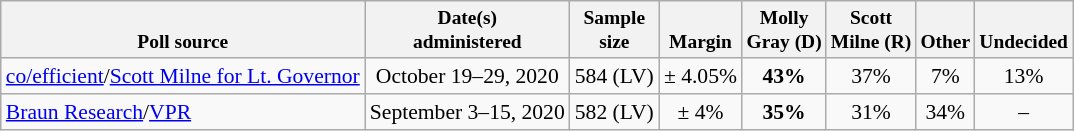<table class="wikitable" style="font-size:90%;text-align:center;">
<tr style="vertical-align:bottom; font-size:90%;">
<th>Poll source</th>
<th>Date(s)<br>administered</th>
<th>Sample<br>size</th>
<th>Margin<br></th>
<th>Molly<br>Gray (D)</th>
<th>Scott<br>Milne (R)</th>
<th>Other</th>
<th>Undecided</th>
</tr>
<tr>
<td style="text-align:left;"><a href='#'>co/efficient</a>/<a href='#'>Scott Milne for Lt. Governor</a></td>
<td>October 19–29, 2020</td>
<td>584 (LV)</td>
<td>± 4.05%</td>
<td><strong>43%</strong></td>
<td>37%</td>
<td>7%</td>
<td>13%</td>
</tr>
<tr>
<td style="text-align:left;"><a href='#'>Braun Research</a>/<a href='#'>VPR</a></td>
<td>September 3–15, 2020</td>
<td>582 (LV)</td>
<td>± 4%</td>
<td><strong>35%</strong></td>
<td>31%</td>
<td>34%</td>
<td>–</td>
</tr>
</table>
